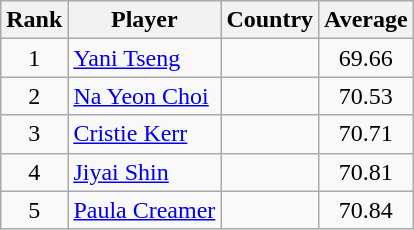<table class=wikitable style=text-align:center>
<tr>
<th>Rank</th>
<th>Player</th>
<th>Country</th>
<th>Average</th>
</tr>
<tr>
<td>1</td>
<td align=left><a href='#'>Yani Tseng</a></td>
<td align=left></td>
<td>69.66</td>
</tr>
<tr>
<td>2</td>
<td align=left><a href='#'>Na Yeon Choi</a></td>
<td align=left></td>
<td>70.53</td>
</tr>
<tr>
<td>3</td>
<td align=left><a href='#'>Cristie Kerr</a></td>
<td align=left></td>
<td>70.71</td>
</tr>
<tr>
<td>4</td>
<td align=left><a href='#'>Jiyai Shin</a></td>
<td align=left></td>
<td>70.81</td>
</tr>
<tr>
<td>5</td>
<td align=left><a href='#'>Paula Creamer</a></td>
<td align=left></td>
<td>70.84</td>
</tr>
</table>
